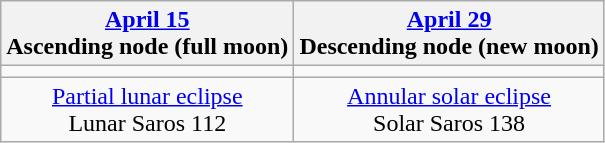<table class="wikitable">
<tr>
<th><a href='#'>April 15</a><br>Ascending node (full moon)<br></th>
<th><a href='#'>April 29</a><br>Descending node (new moon)<br></th>
</tr>
<tr>
<td></td>
<td></td>
</tr>
<tr align=center>
<td><a href='#'>Partial lunar eclipse</a><br>Lunar Saros 112</td>
<td><a href='#'>Annular solar eclipse</a><br>Solar Saros 138</td>
</tr>
</table>
